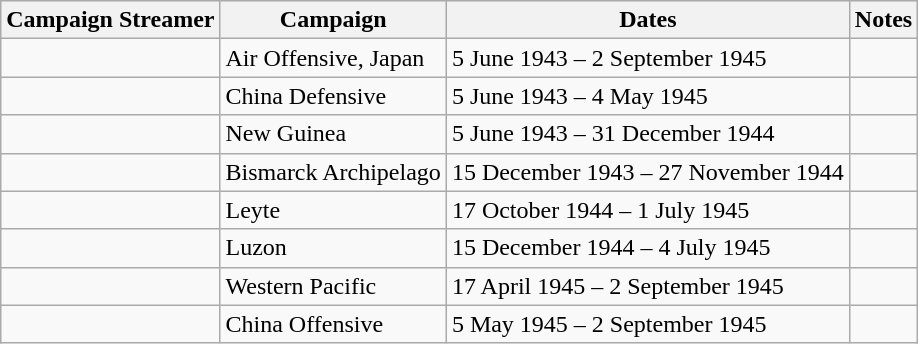<table class="wikitable">
<tr style="background:#efefef;">
<th>Campaign Streamer</th>
<th>Campaign</th>
<th>Dates</th>
<th>Notes</th>
</tr>
<tr>
<td></td>
<td>Air Offensive, Japan</td>
<td>5 June 1943 – 2 September 1945</td>
<td></td>
</tr>
<tr>
<td></td>
<td>China Defensive</td>
<td>5 June 1943 – 4 May 1945</td>
<td></td>
</tr>
<tr>
<td></td>
<td>New Guinea</td>
<td>5 June 1943 – 31 December 1944</td>
<td></td>
</tr>
<tr>
<td></td>
<td>Bismarck Archipelago</td>
<td>15 December 1943 – 27 November 1944</td>
<td></td>
</tr>
<tr>
<td></td>
<td>Leyte</td>
<td>17 October 1944 – 1 July 1945</td>
<td></td>
</tr>
<tr>
<td></td>
<td>Luzon</td>
<td>15 December 1944 – 4 July 1945</td>
<td></td>
</tr>
<tr>
<td></td>
<td>Western Pacific</td>
<td>17 April 1945 – 2 September 1945</td>
<td></td>
</tr>
<tr>
<td></td>
<td>China Offensive</td>
<td>5 May 1945 – 2 September 1945</td>
<td></td>
</tr>
</table>
